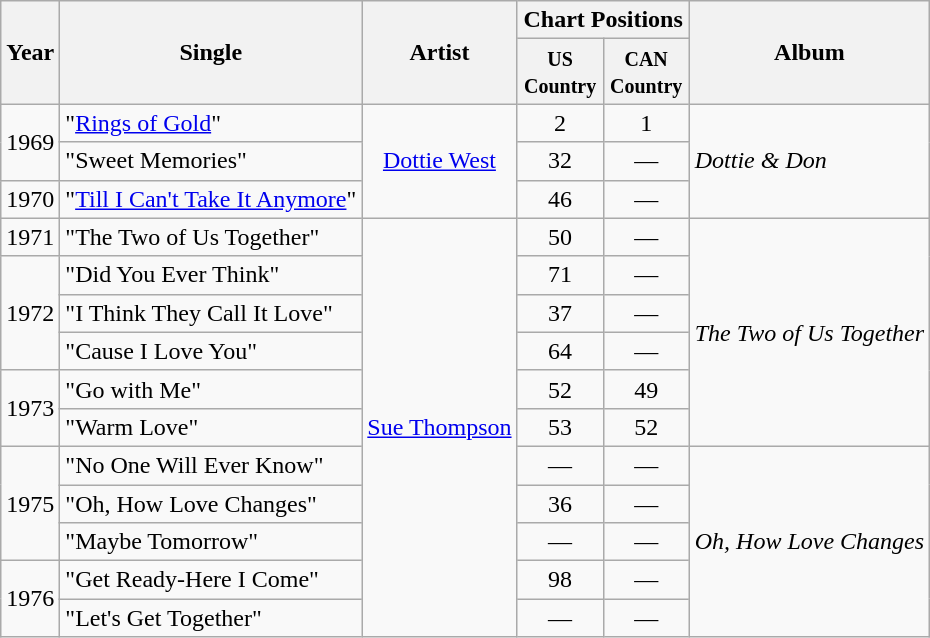<table class="wikitable">
<tr>
<th rowspan="2">Year</th>
<th rowspan="2">Single</th>
<th rowspan="2">Artist</th>
<th colspan="2">Chart Positions</th>
<th rowspan="2">Album</th>
</tr>
<tr>
<th width="50"><small>US Country</small></th>
<th width="50"><small>CAN Country</small></th>
</tr>
<tr>
<td rowspan="2">1969</td>
<td>"<a href='#'>Rings of Gold</a>"</td>
<td rowspan="3" align="center"><a href='#'>Dottie West</a></td>
<td align="center">2</td>
<td align="center">1</td>
<td rowspan="3"><em>Dottie & Don</em></td>
</tr>
<tr>
<td>"Sweet Memories"</td>
<td align="center">32</td>
<td align="center">—</td>
</tr>
<tr>
<td>1970</td>
<td>"<a href='#'>Till I Can't Take It Anymore</a>"</td>
<td align="center">46</td>
<td align="center">—</td>
</tr>
<tr>
<td>1971</td>
<td>"The Two of Us Together"</td>
<td rowspan="11" align="center"><a href='#'>Sue Thompson</a></td>
<td align="center">50</td>
<td align="center">—</td>
<td rowspan="6"><em>The Two of Us Together</em></td>
</tr>
<tr>
<td rowspan="3">1972</td>
<td>"Did You Ever Think"</td>
<td align="center">71</td>
<td align="center">—</td>
</tr>
<tr>
<td>"I Think They Call It Love"</td>
<td align="center">37</td>
<td align="center">—</td>
</tr>
<tr>
<td>"Cause I Love You"</td>
<td align="center">64</td>
<td align="center">—</td>
</tr>
<tr>
<td rowspan="2">1973</td>
<td>"Go with Me"</td>
<td align="center">52</td>
<td align="center">49</td>
</tr>
<tr>
<td>"Warm Love"</td>
<td align="center">53</td>
<td align="center">52</td>
</tr>
<tr>
<td rowspan="3">1975</td>
<td>"No One Will Ever Know"</td>
<td align="center">—</td>
<td align="center">—</td>
<td rowspan="5"><em>Oh, How Love Changes</em></td>
</tr>
<tr>
<td>"Oh, How Love Changes"</td>
<td align="center">36</td>
<td align="center">—</td>
</tr>
<tr>
<td>"Maybe Tomorrow"</td>
<td align="center">—</td>
<td align="center">—</td>
</tr>
<tr>
<td rowspan="2">1976</td>
<td>"Get Ready-Here I Come"</td>
<td align="center">98</td>
<td align="center">—</td>
</tr>
<tr>
<td>"Let's Get Together"</td>
<td align="center">—</td>
<td align="center">—</td>
</tr>
</table>
